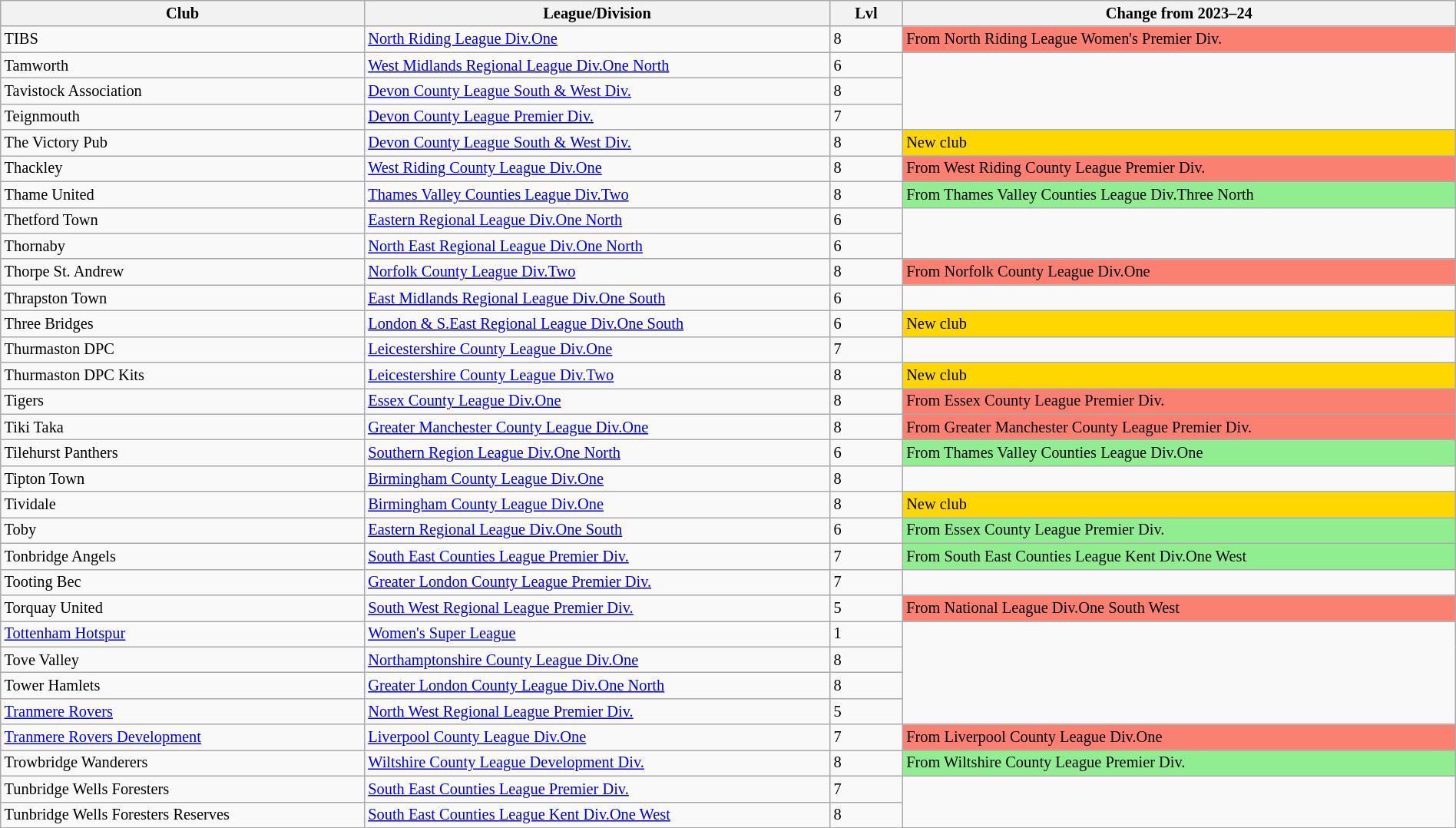<table class="wikitable sortable" width=100% style="font-size:85%">
<tr>
<th width=25%>Club</th>
<th width=32%>League/Division</th>
<th width=5%>Lvl</th>
<th width=38%>Change from 2023–24</th>
</tr>
<tr>
<td>TIBS</td>
<td><a href='#'>North Riding League Div.One</a></td>
<td>8</td>
<td style="background:salmon">From North Riding League Women's Premier Div.</td>
</tr>
<tr>
<td>Tamworth</td>
<td><a href='#'>West Midlands Regional League Div.One North</a></td>
<td>6</td>
</tr>
<tr>
<td>Tavistock Association</td>
<td><a href='#'>Devon County League South & West Div.</a></td>
<td>8</td>
</tr>
<tr>
<td>Teignmouth</td>
<td><a href='#'>Devon County League Premier Div.</a></td>
<td>7</td>
</tr>
<tr>
<td>The Victory Pub</td>
<td><a href='#'>Devon County League South & West Div.</a></td>
<td>8</td>
<td style="background:gold">New club</td>
</tr>
<tr>
<td>Thackley</td>
<td><a href='#'>West Riding County League Div.One</a></td>
<td>8</td>
<td style="background:salmon">From West Riding County League Premier Div.</td>
</tr>
<tr>
<td>Thame United</td>
<td><a href='#'>Thames Valley Counties League Div.Two</a></td>
<td>8</td>
<td style="background:lightgreen">From Thames Valley Counties League Div.Three North</td>
</tr>
<tr>
<td>Thetford Town</td>
<td><a href='#'>Eastern Regional League Div.One North</a></td>
<td>6</td>
</tr>
<tr>
<td>Thornaby</td>
<td><a href='#'>North East Regional League Div.One North</a></td>
<td>6</td>
</tr>
<tr>
<td>Thorpe St. Andrew</td>
<td><a href='#'>Norfolk County League Div.Two</a></td>
<td>8</td>
<td style="background:salmon">From Norfolk County League Div.One</td>
</tr>
<tr>
<td>Thrapston Town</td>
<td><a href='#'>East Midlands Regional League Div.One South</a></td>
<td>6</td>
</tr>
<tr>
<td>Three Bridges</td>
<td><a href='#'>London & S.East Regional League Div.One South</a></td>
<td>6</td>
<td style="background:gold">New club</td>
</tr>
<tr>
<td>Thurmaston DPC</td>
<td><a href='#'>Leicestershire County League Div.One</a></td>
<td>7</td>
</tr>
<tr>
<td>Thurmaston DPC Kits</td>
<td><a href='#'>Leicestershire County League Div.Two</a></td>
<td>8</td>
<td style="background:gold">New club</td>
</tr>
<tr>
<td>Tigers</td>
<td><a href='#'>Essex County League Div.One</a></td>
<td>8</td>
<td style="background:salmon">From Essex County League Premier Div.</td>
</tr>
<tr>
<td>Tiki Taka</td>
<td><a href='#'>Greater Manchester County League Div.One</a></td>
<td>8</td>
<td style="background:salmon">From Greater Manchester County League Premier Div.</td>
</tr>
<tr>
<td>Tilehurst Panthers</td>
<td><a href='#'>Southern Region League Div.One North</a></td>
<td>6</td>
<td style="background:lightgreen">From Thames Valley Counties League Div.One</td>
</tr>
<tr>
<td>Tipton Town</td>
<td><a href='#'>Birmingham County League Div.One</a></td>
<td>8</td>
</tr>
<tr>
<td>Tividale</td>
<td><a href='#'>Birmingham County League Div.One</a></td>
<td>8</td>
<td style="background:gold">New club</td>
</tr>
<tr>
<td>Toby</td>
<td><a href='#'>Eastern Regional League Div.One South</a></td>
<td>6</td>
<td style="background:lightgreen">From Essex County League Premier Div.</td>
</tr>
<tr>
<td>Tonbridge Angels</td>
<td><a href='#'>South East Counties League Premier Div.</a></td>
<td>7</td>
<td style="background:lightgreen">From South East Counties League Kent Div.One West</td>
</tr>
<tr>
<td>Tooting Bec</td>
<td><a href='#'>Greater London County League Premier Div.</a></td>
<td>7</td>
</tr>
<tr>
<td>Torquay United</td>
<td><a href='#'>South West Regional League Premier Div.</a></td>
<td>5</td>
<td style="background:salmon">From National League Div.One South West</td>
</tr>
<tr>
<td><a href='#'>Tottenham Hotspur</a></td>
<td><a href='#'>Women's Super League</a></td>
<td>1</td>
</tr>
<tr>
<td>Tove Valley</td>
<td><a href='#'>Northamptonshire County League Div.One</a></td>
<td>8</td>
</tr>
<tr>
<td>Tower Hamlets</td>
<td><a href='#'>Greater London County League Div.One North</a></td>
<td>8</td>
</tr>
<tr>
<td><a href='#'>Tranmere Rovers</a></td>
<td><a href='#'>North West Regional League Premier Div.</a></td>
<td>5</td>
</tr>
<tr>
<td><a href='#'>Tranmere Rovers Development</a></td>
<td><a href='#'>Liverpool County League Div.One</a></td>
<td>7</td>
<td style="background:salmon">From Liverpool County League Div.One</td>
</tr>
<tr>
<td>Trowbridge Wanderers</td>
<td><a href='#'>Wiltshire County League Development Div.</a></td>
<td>8</td>
<td style="background:lightgreen">From Wiltshire County League Premier Div.</td>
</tr>
<tr>
<td>Tunbridge Wells Foresters</td>
<td><a href='#'>South East Counties League Premier Div.</a></td>
<td>7</td>
</tr>
<tr>
<td>Tunbridge Wells Foresters Reserves</td>
<td><a href='#'>South East Counties League Kent Div.One West</a></td>
<td>8</td>
</tr>
<tr>
</tr>
</table>
